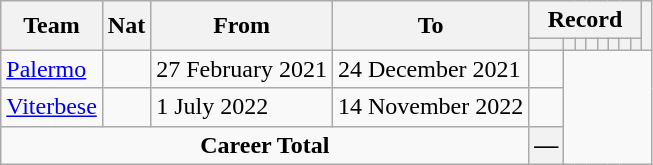<table class="wikitable" style="text-align: center">
<tr>
<th rowspan="2">Team</th>
<th rowspan="2">Nat</th>
<th rowspan="2">From</th>
<th rowspan="2">To</th>
<th colspan="8">Record</th>
<th rowspan=2></th>
</tr>
<tr>
<th></th>
<th></th>
<th></th>
<th></th>
<th></th>
<th></th>
<th></th>
<th></th>
</tr>
<tr>
<td align="left"><a href='#'>Palermo</a></td>
<td></td>
<td align=left>27 February 2021</td>
<td align=left>24 December 2021<br></td>
<td></td>
</tr>
<tr>
<td align="left"><a href='#'>Viterbese</a></td>
<td></td>
<td align=left>1 July 2022</td>
<td align=left>14 November 2022<br></td>
<td></td>
</tr>
<tr>
<td colspan=4><strong>Career Total</strong><br></td>
<th>—</th>
</tr>
</table>
